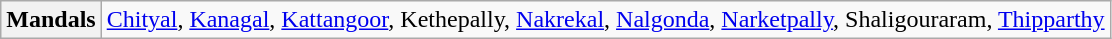<table class="wikitable">
<tr>
<th>Mandals</th>
<td><a href='#'>Chityal</a>, <a href='#'>Kanagal</a>, <a href='#'>Kattangoor</a>, Kethepally, <a href='#'>Nakrekal</a>, <a href='#'>Nalgonda</a>, <a href='#'>Narketpally</a>, Shaligouraram, <a href='#'>Thipparthy</a></td>
</tr>
</table>
